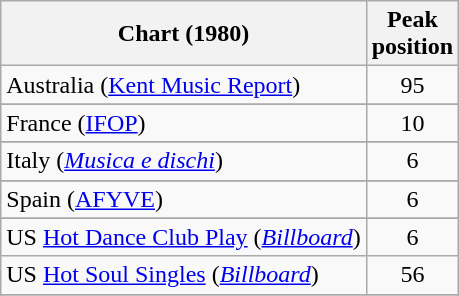<table class="wikitable sortable">
<tr>
<th>Chart (1980)</th>
<th>Peak<br>position</th>
</tr>
<tr>
<td>Australia (<a href='#'>Kent Music Report</a>)</td>
<td align="center">95</td>
</tr>
<tr>
</tr>
<tr>
<td>France (<a href='#'>IFOP</a>)</td>
<td align="center">10</td>
</tr>
<tr>
</tr>
<tr>
<td>Italy (<em><a href='#'>Musica e dischi</a></em>)</td>
<td align="center">6</td>
</tr>
<tr>
</tr>
<tr>
</tr>
<tr>
</tr>
<tr>
</tr>
<tr>
<td>Spain (<a href='#'>AFYVE</a>)</td>
<td align="center">6</td>
</tr>
<tr>
</tr>
<tr>
</tr>
<tr>
</tr>
<tr>
<td>US <a href='#'>Hot Dance Club Play</a> (<em><a href='#'>Billboard</a></em>)</td>
<td align="center">6</td>
</tr>
<tr>
<td>US <a href='#'>Hot Soul Singles</a> (<em><a href='#'>Billboard</a></em>)</td>
<td align="center">56</td>
</tr>
<tr>
</tr>
</table>
